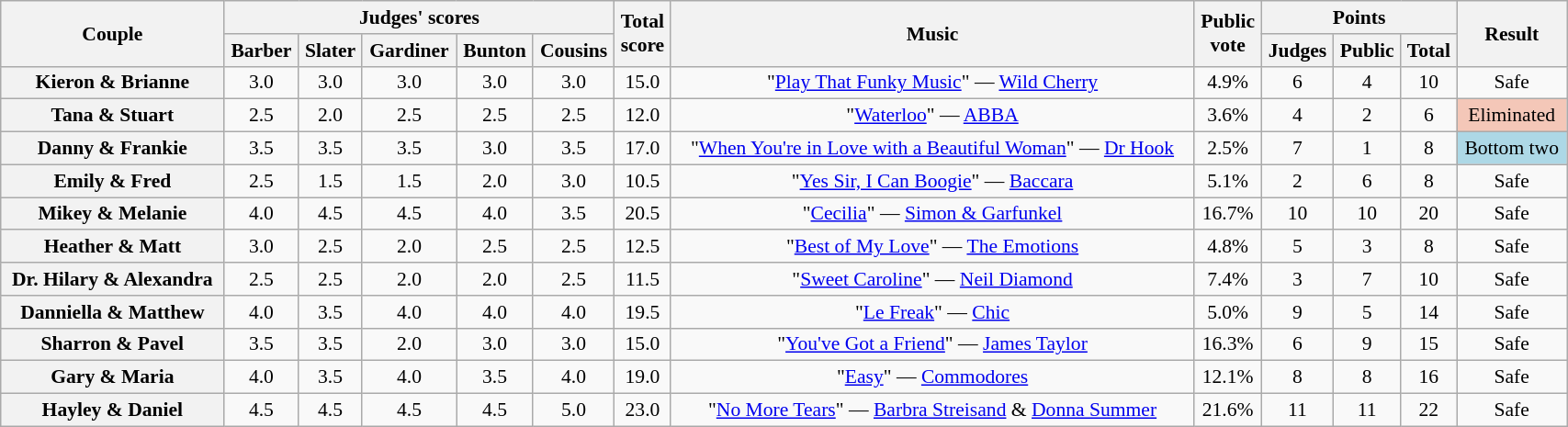<table class="wikitable sortable" style="text-align:center; ; font-size:90%; width:90%">
<tr>
<th scope="col" rowspan=2>Couple</th>
<th scope="col" colspan=5 class="unsortable">Judges' scores</th>
<th scope="col" rowspan=2>Total<br>score</th>
<th scope="col" rowspan=2 class="unsortable">Music</th>
<th scope="col" rowspan=2>Public<br>vote</th>
<th scope="col" colspan=3>Points</th>
<th scope="col" rowspan=2 class="unsortable">Result</th>
</tr>
<tr>
<th class="unsortable">Barber</th>
<th class="unsortable">Slater</th>
<th class="unsortable">Gardiner</th>
<th class="unsortable">Bunton</th>
<th class="unsortable">Cousins</th>
<th class="unsortable">Judges</th>
<th class="unsortable">Public</th>
<th>Total</th>
</tr>
<tr>
<th scope="row">Kieron & Brianne</th>
<td style="text-align:center;">3.0</td>
<td style="text-align:center;">3.0</td>
<td style="text-align:center;">3.0</td>
<td style="text-align:center;">3.0</td>
<td style="text-align:center;">3.0</td>
<td style="text-align:center;">15.0</td>
<td style="text-align:center;">"<a href='#'>Play That Funky Music</a>" — <a href='#'>Wild Cherry</a></td>
<td>4.9%</td>
<td>6</td>
<td>4</td>
<td>10</td>
<td style="text-align:center;">Safe</td>
</tr>
<tr>
<th scope="row">Tana & Stuart</th>
<td style="text-align:center;">2.5</td>
<td style="text-align:center;">2.0</td>
<td style="text-align:center;">2.5</td>
<td style="text-align:center;">2.5</td>
<td style="text-align:center;">2.5</td>
<td style="text-align:center;">12.0</td>
<td style="text-align:center;">"<a href='#'>Waterloo</a>" — <a href='#'>ABBA</a></td>
<td>3.6%</td>
<td>4</td>
<td>2</td>
<td>6</td>
<td bgcolor="f4c7b8">Eliminated</td>
</tr>
<tr>
<th scope="row">Danny & Frankie</th>
<td style="text-align:center;">3.5</td>
<td style="text-align:center;">3.5</td>
<td style="text-align:center;">3.5</td>
<td style="text-align:center;">3.0</td>
<td style="text-align:center;">3.5</td>
<td style="text-align:center;">17.0</td>
<td style="text-align:center;">"<a href='#'>When You're in Love with a Beautiful Woman</a>" — <a href='#'>Dr Hook</a></td>
<td>2.5%</td>
<td>7</td>
<td>1</td>
<td>8</td>
<td bgcolor=lightblue>Bottom two</td>
</tr>
<tr>
<th scope="row">Emily & Fred</th>
<td style="text-align:center;">2.5</td>
<td style="text-align:center;">1.5</td>
<td style="text-align:center;">1.5</td>
<td style="text-align:center;">2.0</td>
<td style="text-align:center;">3.0</td>
<td style="text-align:center;">10.5</td>
<td style="text-align:center;">"<a href='#'>Yes Sir, I Can Boogie</a>" — <a href='#'>Baccara</a></td>
<td>5.1%</td>
<td>2</td>
<td>6</td>
<td>8</td>
<td style="text-align:center;">Safe</td>
</tr>
<tr>
<th scope="row">Mikey & Melanie</th>
<td style="text-align:center;">4.0</td>
<td style="text-align:center;">4.5</td>
<td style="text-align:center;">4.5</td>
<td style="text-align:center;">4.0</td>
<td style="text-align:center;">3.5</td>
<td style="text-align:center;">20.5</td>
<td style="text-align:center;">"<a href='#'>Cecilia</a>" — <a href='#'>Simon & Garfunkel</a></td>
<td>16.7%</td>
<td>10</td>
<td>10</td>
<td>20</td>
<td style="text-align:center;">Safe</td>
</tr>
<tr>
<th scope="row">Heather & Matt</th>
<td style="text-align:center;">3.0</td>
<td style="text-align:center;">2.5</td>
<td style="text-align:center;">2.0</td>
<td style="text-align:center;">2.5</td>
<td style="text-align:center;">2.5</td>
<td style="text-align:center;">12.5</td>
<td style="text-align:center;">"<a href='#'>Best of My Love</a>" — <a href='#'>The Emotions</a></td>
<td>4.8%</td>
<td>5</td>
<td>3</td>
<td>8</td>
<td style="text-align:center;">Safe</td>
</tr>
<tr>
<th scope="row">Dr. Hilary & Alexandra</th>
<td style="text-align:center;">2.5</td>
<td style="text-align:center;">2.5</td>
<td style="text-align:center;">2.0</td>
<td style="text-align:center;">2.0</td>
<td style="text-align:center;">2.5</td>
<td style="text-align:center;">11.5</td>
<td style="text-align:center;">"<a href='#'>Sweet Caroline</a>" — <a href='#'>Neil Diamond</a></td>
<td>7.4%</td>
<td>3</td>
<td>7</td>
<td>10</td>
<td style="text-align:center;">Safe</td>
</tr>
<tr>
<th scope="row">Danniella & Matthew</th>
<td style="text-align:center;">4.0</td>
<td style="text-align:center;">3.5</td>
<td style="text-align:center;">4.0</td>
<td style="text-align:center;">4.0</td>
<td style="text-align:center;">4.0</td>
<td style="text-align:center;">19.5</td>
<td style="text-align:center;">"<a href='#'>Le Freak</a>" — <a href='#'>Chic</a></td>
<td>5.0%</td>
<td>9</td>
<td>5</td>
<td>14</td>
<td style="text-align:center;">Safe</td>
</tr>
<tr>
<th scope="row">Sharron & Pavel</th>
<td style="text-align:center;">3.5</td>
<td style="text-align:center;">3.5</td>
<td style="text-align:center;">2.0</td>
<td style="text-align:center;">3.0</td>
<td style="text-align:center;">3.0</td>
<td style="text-align:center;">15.0</td>
<td style="text-align:center;">"<a href='#'>You've Got a Friend</a>" — <a href='#'>James Taylor</a></td>
<td>16.3%</td>
<td>6</td>
<td>9</td>
<td>15</td>
<td style="text-align:center;">Safe</td>
</tr>
<tr>
<th scope="row">Gary & Maria</th>
<td style="text-align:center;">4.0</td>
<td style="text-align:center;">3.5</td>
<td style="text-align:center;">4.0</td>
<td style="text-align:center;">3.5</td>
<td style="text-align:center;">4.0</td>
<td style="text-align:center;">19.0</td>
<td style="text-align:center;">"<a href='#'>Easy</a>" — <a href='#'>Commodores</a></td>
<td>12.1%</td>
<td>8</td>
<td>8</td>
<td>16</td>
<td style="text-align:center;">Safe</td>
</tr>
<tr>
<th scope="row">Hayley & Daniel</th>
<td style="text-align:center;">4.5</td>
<td style="text-align:center;">4.5</td>
<td style="text-align:center;">4.5</td>
<td style="text-align:center;">4.5</td>
<td style="text-align:center;">5.0</td>
<td style="text-align:center;">23.0</td>
<td style="text-align:center;">"<a href='#'>No More Tears</a>" — <a href='#'>Barbra Streisand</a> & <a href='#'>Donna Summer</a></td>
<td>21.6%</td>
<td>11</td>
<td>11</td>
<td>22</td>
<td style="text-align:center;">Safe</td>
</tr>
</table>
